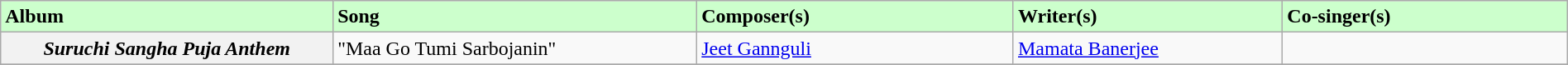<table class="wikitable plainrowheaders" width="100%" textcolor:#000;">
<tr style="background:#cfc; text-align:"center;">
<td scope="col" width=21%><strong>Album</strong></td>
<td scope="col" width=23%><strong>Song</strong></td>
<td scope="col" width=20%><strong>Composer(s)</strong></td>
<td scope="col" width=17%><strong>Writer(s)</strong></td>
<td scope="col" width=18%><strong>Co-singer(s)</strong></td>
</tr>
<tr>
<th scope="row"><em>Suruchi Sangha Puja Anthem</em></th>
<td>"Maa Go Tumi Sarbojanin"</td>
<td><a href='#'>Jeet Gannguli</a></td>
<td><a href='#'>Mamata Banerjee</a></td>
<td></td>
</tr>
<tr>
</tr>
</table>
